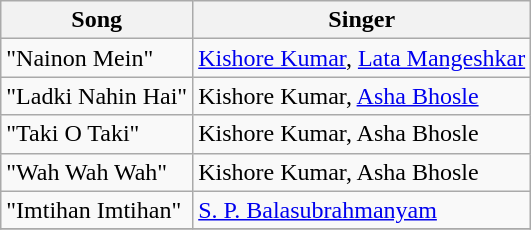<table class="wikitable">
<tr>
<th>Song</th>
<th>Singer</th>
</tr>
<tr>
<td>"Nainon Mein"</td>
<td><a href='#'>Kishore Kumar</a>, <a href='#'>Lata Mangeshkar</a></td>
</tr>
<tr>
<td>"Ladki Nahin Hai"</td>
<td>Kishore Kumar, <a href='#'>Asha Bhosle</a></td>
</tr>
<tr>
<td>"Taki O Taki"</td>
<td>Kishore Kumar, Asha Bhosle</td>
</tr>
<tr>
<td>"Wah Wah Wah"</td>
<td>Kishore Kumar, Asha Bhosle</td>
</tr>
<tr>
<td>"Imtihan Imtihan"</td>
<td><a href='#'>S. P. Balasubrahmanyam</a></td>
</tr>
<tr>
</tr>
</table>
